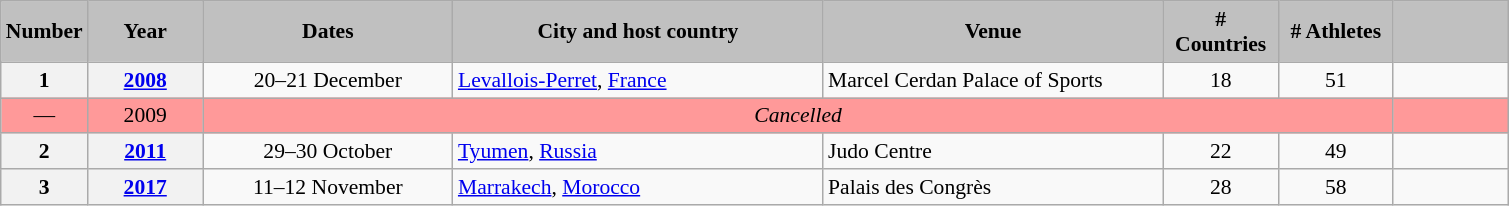<table class=wikitable style="font-size:90%; text-align:center">
<tr>
<th style="width: 30px; background-color:#C0C0C0">Number</th>
<th style="width: 70px; background-color:#C0C0C0">Year</th>
<th style="width: 160px; background-color:#C0C0C0">Dates</th>
<th style="width: 240px; background-color:#C0C0C0">City and host country</th>
<th style="width: 220px; background-color:#C0C0C0">Venue</th>
<th style="width: 70px; background-color:#C0C0C0"># Countries</th>
<th style="width: 70px; background-color:#C0C0C0"># Athletes</th>
<th style="width: 70px; background-color:#C0C0C0"></th>
</tr>
<tr>
<th>1</th>
<th><a href='#'>2008</a></th>
<td>20–21 December</td>
<td align=left> <a href='#'>Levallois-Perret</a>, <a href='#'>France</a></td>
<td align=left>Marcel Cerdan Palace of Sports</td>
<td>18</td>
<td>51</td>
<td></td>
</tr>
<tr style="background:#F99">
<td>—</td>
<td>2009</td>
<td colspan=5><em>Cancelled</em></td>
<td></td>
</tr>
<tr>
<th>2</th>
<th><a href='#'>2011</a></th>
<td>29–30 October</td>
<td align=left> <a href='#'>Tyumen</a>, <a href='#'>Russia</a></td>
<td align=left>Judo Centre</td>
<td>22</td>
<td>49</td>
<td></td>
</tr>
<tr>
<th>3</th>
<th><a href='#'>2017</a></th>
<td>11–12 November</td>
<td align=left> <a href='#'>Marrakech</a>, <a href='#'>Morocco</a></td>
<td align=left>Palais des Congrès</td>
<td>28</td>
<td>58</td>
<td></td>
</tr>
</table>
